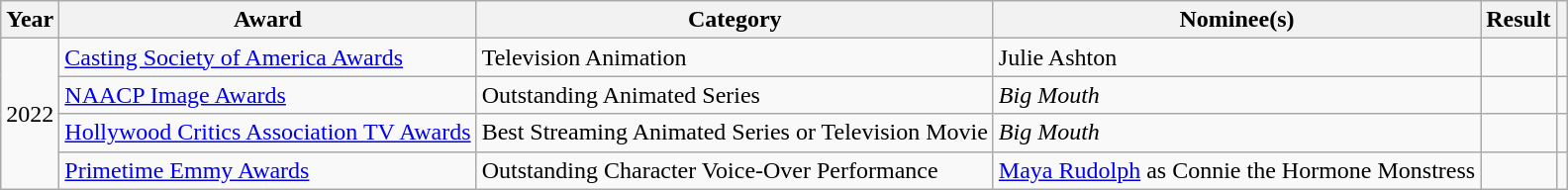<table class="wikitable">
<tr>
<th>Year</th>
<th>Award</th>
<th>Category</th>
<th>Nominee(s)</th>
<th>Result</th>
<th></th>
</tr>
<tr>
<td rowspan="4">2022</td>
<td><a href='#'>Casting Society of America Awards</a></td>
<td>Television Animation</td>
<td>Julie Ashton</td>
<td></td>
<td></td>
</tr>
<tr>
<td><a href='#'>NAACP Image Awards</a></td>
<td>Outstanding Animated Series</td>
<td><em>Big Mouth</em></td>
<td></td>
<td></td>
</tr>
<tr>
<td><a href='#'>Hollywood Critics Association TV Awards</a></td>
<td>Best Streaming Animated Series or Television Movie</td>
<td><em>Big Mouth</em></td>
<td></td>
<td></td>
</tr>
<tr>
<td><a href='#'>Primetime Emmy Awards</a></td>
<td>Outstanding Character Voice-Over Performance</td>
<td><a href='#'>Maya Rudolph</a> as Connie the Hormone Monstress</td>
<td></td>
<td></td>
</tr>
</table>
